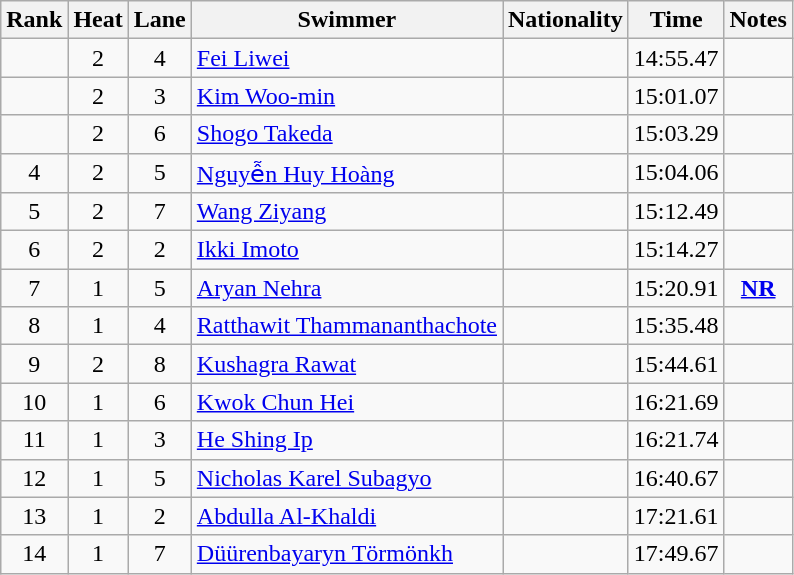<table class="wikitable sortable" style="text-align:center">
<tr>
<th>Rank</th>
<th>Heat</th>
<th>Lane</th>
<th>Swimmer</th>
<th>Nationality</th>
<th>Time</th>
<th>Notes</th>
</tr>
<tr>
<td></td>
<td>2</td>
<td>4</td>
<td align=left><a href='#'>Fei Liwei</a></td>
<td align=left></td>
<td>14:55.47</td>
<td></td>
</tr>
<tr>
<td></td>
<td>2</td>
<td>3</td>
<td align=left><a href='#'>Kim Woo-min</a></td>
<td align=left></td>
<td>15:01.07</td>
<td></td>
</tr>
<tr>
<td></td>
<td>2</td>
<td>6</td>
<td align=left><a href='#'>Shogo Takeda</a></td>
<td align=left></td>
<td>15:03.29</td>
<td></td>
</tr>
<tr>
<td>4</td>
<td>2</td>
<td>5</td>
<td align=left><a href='#'>Nguyễn Huy Hoàng</a></td>
<td align=left></td>
<td>15:04.06</td>
<td></td>
</tr>
<tr>
<td>5</td>
<td>2</td>
<td>7</td>
<td align=left><a href='#'>Wang Ziyang</a></td>
<td align=left></td>
<td>15:12.49</td>
<td></td>
</tr>
<tr>
<td>6</td>
<td>2</td>
<td>2</td>
<td align=left><a href='#'>Ikki Imoto</a></td>
<td align=left></td>
<td>15:14.27</td>
<td></td>
</tr>
<tr>
<td>7</td>
<td>1</td>
<td>5</td>
<td align=left><a href='#'>Aryan Nehra</a></td>
<td align=left></td>
<td>15:20.91</td>
<td><strong><a href='#'>NR</a></strong></td>
</tr>
<tr>
<td>8</td>
<td>1</td>
<td>4</td>
<td align=left><a href='#'>Ratthawit Thammananthachote</a></td>
<td align=left></td>
<td>15:35.48</td>
<td></td>
</tr>
<tr>
<td>9</td>
<td>2</td>
<td>8</td>
<td align=left><a href='#'>Kushagra Rawat</a></td>
<td align=left></td>
<td>15:44.61</td>
<td></td>
</tr>
<tr>
<td>10</td>
<td>1</td>
<td>6</td>
<td align=left><a href='#'>Kwok Chun Hei</a></td>
<td align=left></td>
<td>16:21.69</td>
<td></td>
</tr>
<tr>
<td>11</td>
<td>1</td>
<td>3</td>
<td align=left><a href='#'>He Shing Ip</a></td>
<td align=left></td>
<td>16:21.74</td>
<td></td>
</tr>
<tr>
<td>12</td>
<td>1</td>
<td>5</td>
<td align=left><a href='#'>Nicholas Karel Subagyo</a></td>
<td align=left></td>
<td>16:40.67</td>
<td></td>
</tr>
<tr>
<td>13</td>
<td>1</td>
<td>2</td>
<td align=left><a href='#'>Abdulla Al-Khaldi</a></td>
<td align=left></td>
<td>17:21.61</td>
<td></td>
</tr>
<tr>
<td>14</td>
<td>1</td>
<td>7</td>
<td align=left><a href='#'>Düürenbayaryn Törmönkh</a></td>
<td align=left></td>
<td>17:49.67</td>
<td></td>
</tr>
</table>
